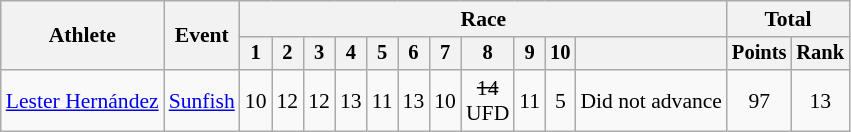<table class=wikitable style=font-size:90%;text-align:center>
<tr>
<th rowspan=2>Athlete</th>
<th rowspan=2>Event</th>
<th colspan=11>Race</th>
<th colspan=2>Total</th>
</tr>
<tr style=font-size:95%>
<th>1</th>
<th>2</th>
<th>3</th>
<th>4</th>
<th>5</th>
<th>6</th>
<th>7</th>
<th>8</th>
<th>9</th>
<th>10</th>
<th></th>
<th>Points</th>
<th>Rank</th>
</tr>
<tr>
<td align=left><a href='#'>Lester Hernández</a></td>
<td align=left><a href='#'>Sunfish</a></td>
<td>10</td>
<td>12</td>
<td>12</td>
<td>13</td>
<td>11</td>
<td>13</td>
<td>10</td>
<td><s>14</s><br>UFD</td>
<td>11</td>
<td>5</td>
<td>Did not advance</td>
<td>97</td>
<td>13</td>
</tr>
</table>
